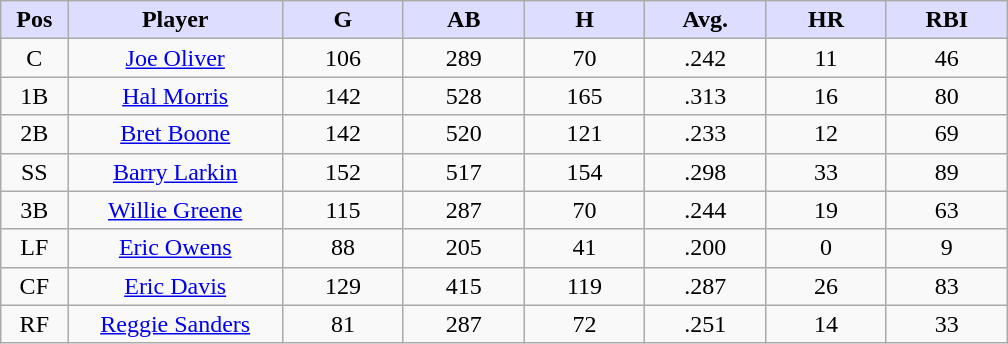<table class="wikitable sortable">
<tr>
<th style="background:#ddf; width:5%;">Pos</th>
<th style="background:#ddf; width:16%;">Player</th>
<th style="background:#ddf; width:9%;">G</th>
<th style="background:#ddf; width:9%;">AB</th>
<th style="background:#ddf; width:9%;">H</th>
<th style="background:#ddf; width:9%;">Avg.</th>
<th style="background:#ddf; width:9%;">HR</th>
<th style="background:#ddf; width:9%;">RBI</th>
</tr>
<tr align=center>
<td>C</td>
<td><a href='#'>Joe Oliver</a></td>
<td>106</td>
<td>289</td>
<td>70</td>
<td>.242</td>
<td>11</td>
<td>46</td>
</tr>
<tr align=center>
<td>1B</td>
<td><a href='#'>Hal Morris</a></td>
<td>142</td>
<td>528</td>
<td>165</td>
<td>.313</td>
<td>16</td>
<td>80</td>
</tr>
<tr align=center>
<td>2B</td>
<td><a href='#'>Bret Boone</a></td>
<td>142</td>
<td>520</td>
<td>121</td>
<td>.233</td>
<td>12</td>
<td>69</td>
</tr>
<tr align=center>
<td>SS</td>
<td><a href='#'>Barry Larkin</a></td>
<td>152</td>
<td>517</td>
<td>154</td>
<td>.298</td>
<td>33</td>
<td>89</td>
</tr>
<tr align=center>
<td>3B</td>
<td><a href='#'>Willie Greene</a></td>
<td>115</td>
<td>287</td>
<td>70</td>
<td>.244</td>
<td>19</td>
<td>63</td>
</tr>
<tr align=center>
<td>LF</td>
<td><a href='#'>Eric Owens</a></td>
<td>88</td>
<td>205</td>
<td>41</td>
<td>.200</td>
<td>0</td>
<td>9</td>
</tr>
<tr align=center>
<td>CF</td>
<td><a href='#'>Eric Davis</a></td>
<td>129</td>
<td>415</td>
<td>119</td>
<td>.287</td>
<td>26</td>
<td>83</td>
</tr>
<tr align=center>
<td>RF</td>
<td><a href='#'>Reggie Sanders</a></td>
<td>81</td>
<td>287</td>
<td>72</td>
<td>.251</td>
<td>14</td>
<td>33</td>
</tr>
</table>
